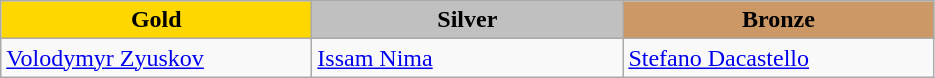<table class="wikitable" style="text-align:left">
<tr align="center">
<td width=200 bgcolor=gold><strong>Gold</strong></td>
<td width=200 bgcolor=silver><strong>Silver</strong></td>
<td width=200 bgcolor=CC9966><strong>Bronze</strong></td>
</tr>
<tr>
<td><a href='#'>Volodymyr Zyuskov</a><br><em></em></td>
<td><a href='#'>Issam Nima</a><br><em></em></td>
<td><a href='#'>Stefano Dacastello</a><br><em></em></td>
</tr>
</table>
